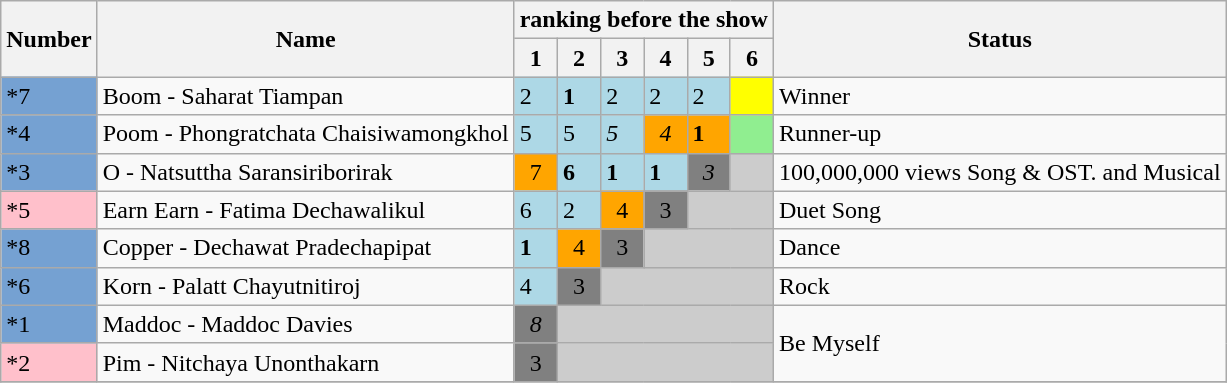<table class="wikitable">
<tr>
<th rowspan="2">Number</th>
<th rowspan="2">Name</th>
<th colspan="6">ranking before the show</th>
<th rowspan="2">Status</th>
</tr>
<tr>
<th>1</th>
<th>2</th>
<th>3</th>
<th>4</th>
<th>5</th>
<th>6</th>
</tr>
<tr>
<td style="background:#75A1D2">*7</td>
<td>Boom - Saharat Tiampan</td>
<td bgcolor = "lightblue">2</td>
<td bgcolor = "lightblue"><span><strong>1</strong></span></td>
<td bgcolor = "lightblue">2</td>
<td bgcolor = "lightblue">2</td>
<td bgcolor = "lightblue">2</td>
<td bgcolor="yellow"></td>
<td>Winner</td>
</tr>
<tr>
<td style="background:#75A1D2">*4</td>
<td>Poom - Phongratchata Chaisiwamongkhol</td>
<td bgcolor = "lightblue">5</td>
<td bgcolor = "lightblue">5</td>
<td bgcolor = "lightblue"><span><em>5</em></span></td>
<td bgcolor="orange" align="center"><span><em>4</em></span></td>
<td bgcolor = "orange"><span><strong>1</strong> </span></td>
<td bgcolor="lightgreen"></td>
<td>Runner-up</td>
</tr>
<tr>
<td style="background:#75A1D2">*3</td>
<td>O - Natsuttha Saransiriborirak</td>
<td bgcolor="orange" align="center">7</td>
<td bgcolor = "lightblue"><span><strong>6</strong></span></td>
<td bgcolor = "lightblue"><span><strong>1</strong></span></td>
<td bgcolor = "lightblue"><span><strong>1</strong></span></td>
<td align="center" bgcolor="gray"><span><em>3</em></span></td>
<td style="background:#CCCCCC;" colspan=" 1 "></td>
<td>100,000,000 views Song & OST. and Musical</td>
</tr>
<tr>
<td style="background:pink;">*5</td>
<td>Earn Earn - Fatima Dechawalikul</td>
<td bgcolor = "lightblue">6</td>
<td bgcolor = "lightblue">2</td>
<td align="center" bgcolor="orange">4</td>
<td align="center" bgcolor="gray">3</td>
<td style="background:#CCCCCC;" colspan=" 2 "></td>
<td>Duet Song</td>
</tr>
<tr>
<td style="background:#75A1D2">*8</td>
<td>Copper - Dechawat Pradechapipat</td>
<td bgcolor = "lightblue"><span><strong>1</strong></span></td>
<td bgcolor="orange" align="center">4</td>
<td align="center" bgcolor="gray">3</td>
<td style="background:#CCCCCC;" colspan=" 3 "></td>
<td>Dance</td>
</tr>
<tr>
<td style="background:#75A1D2">*6</td>
<td>Korn - Palatt Chayutnitiroj</td>
<td bgcolor = "lightblue">4</td>
<td bgcolor="gray" align="center">3</td>
<td style="background:#CCCCCC;" colspan=" 4 "></td>
<td>Rock</td>
</tr>
<tr>
<td style="background:#75A1D2">*1</td>
<td>Maddoc - Maddoc Davies</td>
<td bgcolor="gray" align="center"><span><em>8</em></span></td>
<td style="background:#CCCCCC;" colspan=" 5 "></td>
<td rowspan="2">Be Myself</td>
</tr>
<tr>
<td style="background:pink;">*2</td>
<td>Pim - Nitchaya Unonthakarn</td>
<td bgcolor="gray" align="center">3</td>
<td style="background:#CCCCCC;" colspan=" 5 "></td>
</tr>
<tr>
</tr>
</table>
